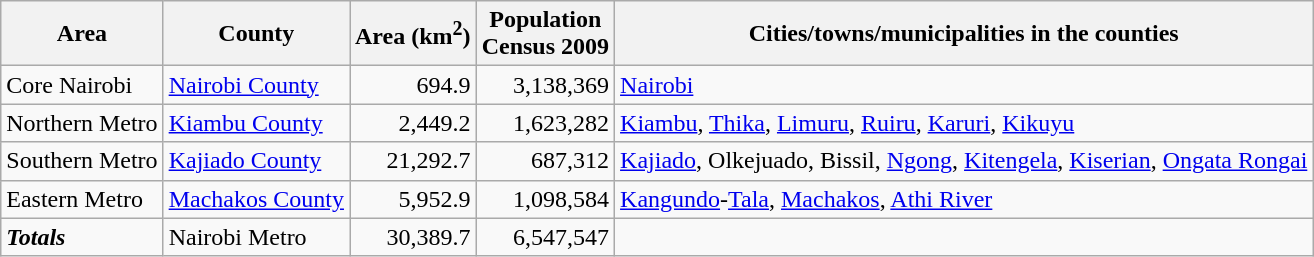<table class="sortable wikitable">
<tr>
<th>Area</th>
<th>County</th>
<th>Area (km<sup>2</sup>)</th>
<th>Population<br>Census 2009</th>
<th>Cities/towns/municipalities in the counties</th>
</tr>
<tr>
<td>Core Nairobi</td>
<td><a href='#'>Nairobi County</a></td>
<td align="right">694.9</td>
<td align="right">3,138,369</td>
<td><a href='#'>Nairobi</a></td>
</tr>
<tr>
<td>Northern Metro</td>
<td><a href='#'>Kiambu County</a></td>
<td align="right">2,449.2</td>
<td align="right">1,623,282</td>
<td><a href='#'>Kiambu</a>, <a href='#'>Thika</a>, <a href='#'>Limuru</a>, <a href='#'>Ruiru</a>, <a href='#'>Karuri</a>, <a href='#'>Kikuyu</a></td>
</tr>
<tr>
<td>Southern Metro</td>
<td><a href='#'>Kajiado County</a></td>
<td align="right">21,292.7</td>
<td align="right">687,312</td>
<td><a href='#'>Kajiado</a>, Olkejuado, Bissil, <a href='#'>Ngong</a>, <a href='#'>Kitengela</a>, <a href='#'>Kiserian</a>, <a href='#'>Ongata Rongai</a></td>
</tr>
<tr>
<td>Eastern Metro</td>
<td><a href='#'>Machakos County</a></td>
<td align="right">5,952.9</td>
<td align="right">1,098,584</td>
<td><a href='#'>Kangundo</a>-<a href='#'>Tala</a>, <a href='#'>Machakos</a>, <a href='#'>Athi River</a></td>
</tr>
<tr>
<td><strong><em>Totals</em></strong></td>
<td>Nairobi Metro</td>
<td align="right">30,389.7</td>
<td align="right">6,547,547</td>
<td></td>
</tr>
</table>
